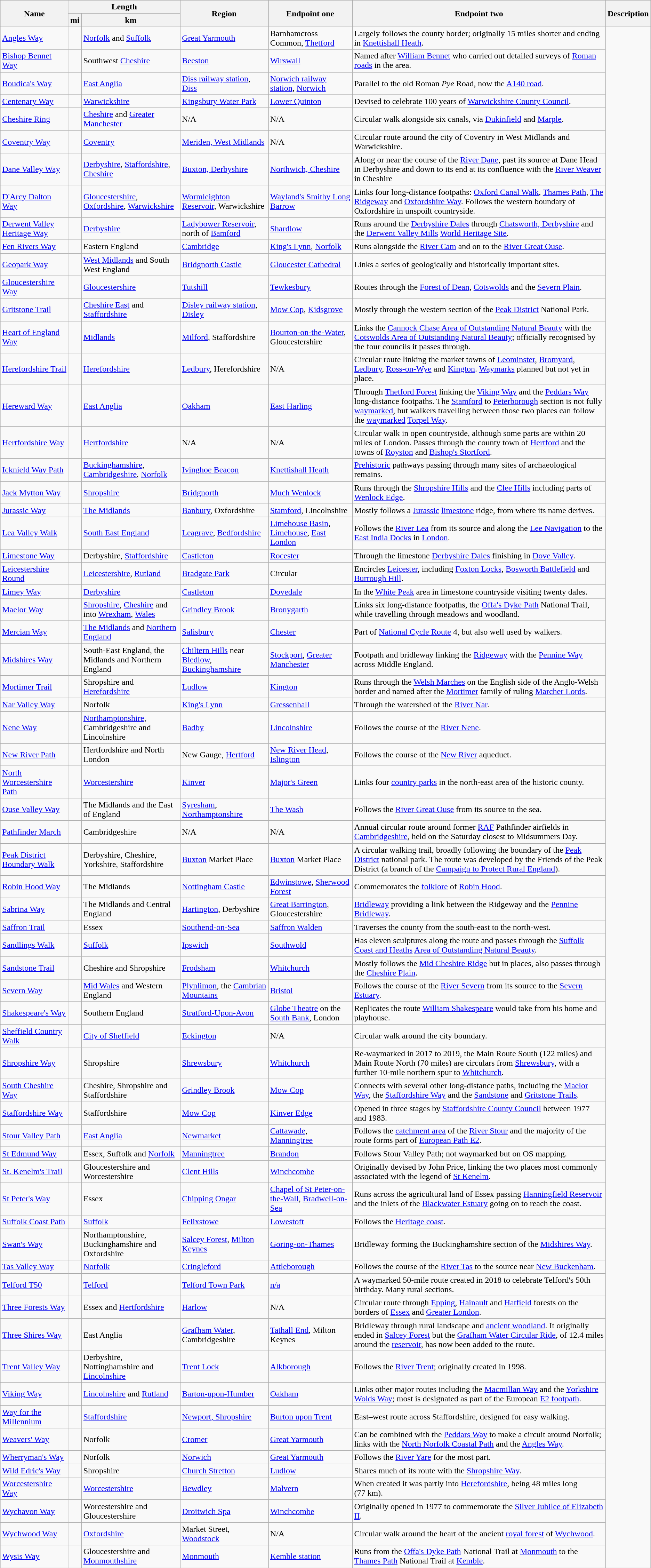<table class="wikitable sortable">
<tr>
<th rowspan=2>Name</th>
<th colspan=2>Length</th>
<th rowspan=2>Region</th>
<th rowspan=2>Endpoint one</th>
<th rowspan=2>Endpoint two</th>
<th rowspan=2>Description</th>
</tr>
<tr>
<th>mi</th>
<th>km</th>
</tr>
<tr>
<td><a href='#'>Angles Way</a></td>
<td></td>
<td><a href='#'>Norfolk</a> and <a href='#'>Suffolk</a></td>
<td><a href='#'>Great Yarmouth</a></td>
<td>Barnhamcross Common, <a href='#'>Thetford</a></td>
<td>Largely follows the county border; originally 15 miles shorter and ending in <a href='#'>Knettishall Heath</a>.</td>
</tr>
<tr>
<td><a href='#'>Bishop Bennet Way</a></td>
<td></td>
<td>Southwest <a href='#'>Cheshire</a></td>
<td><a href='#'>Beeston</a></td>
<td><a href='#'>Wirswall</a></td>
<td>Named after <a href='#'>William Bennet</a> who carried out detailed surveys of <a href='#'>Roman roads</a> in the area.</td>
</tr>
<tr>
<td><a href='#'>Boudica's Way</a></td>
<td></td>
<td><a href='#'>East Anglia</a></td>
<td><a href='#'>Diss railway station</a>, <a href='#'>Diss</a></td>
<td><a href='#'>Norwich railway station</a>, <a href='#'>Norwich</a></td>
<td>Parallel to the old Roman <em>Pye</em> Road, now the <a href='#'>A140 road</a>.</td>
</tr>
<tr>
<td><a href='#'>Centenary Way</a></td>
<td></td>
<td><a href='#'>Warwickshire</a></td>
<td><a href='#'>Kingsbury Water Park</a></td>
<td><a href='#'>Lower Quinton</a></td>
<td>Devised to celebrate 100 years of <a href='#'>Warwickshire County Council</a>.</td>
</tr>
<tr>
<td><a href='#'>Cheshire Ring</a></td>
<td></td>
<td><a href='#'>Cheshire</a> and <a href='#'>Greater Manchester</a></td>
<td>N/A</td>
<td>N/A</td>
<td>Circular walk alongside six canals, via <a href='#'>Dukinfield</a> and <a href='#'>Marple</a>.</td>
</tr>
<tr>
<td><a href='#'>Coventry Way</a></td>
<td></td>
<td><a href='#'>Coventry</a></td>
<td><a href='#'>Meriden, West Midlands</a></td>
<td>N/A</td>
<td>Circular route around the city of Coventry in West Midlands and Warwickshire.</td>
</tr>
<tr>
<td><a href='#'>Dane Valley Way</a></td>
<td></td>
<td><a href='#'>Derbyshire</a>, <a href='#'>Staffordshire</a>, <a href='#'>Cheshire</a></td>
<td><a href='#'>Buxton, Derbyshire</a></td>
<td><a href='#'>Northwich, Cheshire</a></td>
<td>Along or near the course of the <a href='#'>River Dane</a>, past its source at Dane Head in Derbyshire and down to its end at its confluence with the <a href='#'>River Weaver</a> in Cheshire</td>
</tr>
<tr>
<td><a href='#'>D'Arcy Dalton Way</a></td>
<td></td>
<td><a href='#'>Gloucestershire</a>, <a href='#'>Oxfordshire</a>, <a href='#'>Warwickshire</a></td>
<td><a href='#'>Wormleighton Reservoir</a>, Warwickshire</td>
<td><a href='#'>Wayland's Smithy Long Barrow</a></td>
<td>Links four long-distance footpaths: <a href='#'>Oxford Canal Walk</a>, <a href='#'>Thames Path</a>, <a href='#'>The Ridgeway</a> and <a href='#'>Oxfordshire Way</a>. Follows the western boundary of Oxfordshire in unspoilt countryside.</td>
</tr>
<tr>
<td><a href='#'>Derwent Valley Heritage Way</a></td>
<td></td>
<td><a href='#'>Derbyshire</a></td>
<td><a href='#'>Ladybower Reservoir</a>, north of <a href='#'>Bamford</a></td>
<td><a href='#'>Shardlow</a></td>
<td>Runs around the <a href='#'>Derbyshire Dales</a> through <a href='#'>Chatsworth, Derbyshire</a> and the <a href='#'>Derwent Valley Mills</a> <a href='#'>World Heritage Site</a>.</td>
</tr>
<tr>
<td><a href='#'>Fen Rivers Way</a></td>
<td></td>
<td>Eastern England</td>
<td><a href='#'>Cambridge</a></td>
<td><a href='#'>King's Lynn</a>, <a href='#'>Norfolk</a></td>
<td>Runs alongside the <a href='#'>River Cam</a> and on to the <a href='#'>River Great Ouse</a>.</td>
</tr>
<tr>
<td><a href='#'>Geopark Way</a></td>
<td></td>
<td><a href='#'>West Midlands</a> and South West England</td>
<td><a href='#'>Bridgnorth Castle</a></td>
<td><a href='#'>Gloucester Cathedral</a></td>
<td>Links a series of geologically and historically important sites.</td>
</tr>
<tr>
<td><a href='#'>Gloucestershire Way</a></td>
<td></td>
<td><a href='#'>Gloucestershire</a></td>
<td><a href='#'>Tutshill</a></td>
<td><a href='#'>Tewkesbury</a></td>
<td>Routes through the <a href='#'>Forest of Dean</a>, <a href='#'>Cotswolds</a> and the <a href='#'>Severn Plain</a>.</td>
</tr>
<tr>
<td><a href='#'>Gritstone Trail</a></td>
<td></td>
<td><a href='#'>Cheshire East</a> and <a href='#'>Staffordshire</a></td>
<td><a href='#'>Disley railway station</a>, <a href='#'>Disley</a></td>
<td><a href='#'>Mow Cop</a>, <a href='#'>Kidsgrove</a></td>
<td>Mostly through the western section of the <a href='#'>Peak District</a> National Park.</td>
</tr>
<tr>
<td><a href='#'>Heart of England Way</a></td>
<td></td>
<td><a href='#'>Midlands</a></td>
<td><a href='#'>Milford</a>, Staffordshire</td>
<td><a href='#'>Bourton-on-the-Water</a>, Gloucestershire</td>
<td>Links the <a href='#'>Cannock Chase Area of Outstanding Natural Beauty</a> with the <a href='#'>Cotswolds Area of Outstanding Natural Beauty</a>; officially recognised by the four councils it passes through.</td>
</tr>
<tr>
<td><a href='#'>Herefordshire Trail</a></td>
<td></td>
<td><a href='#'>Herefordshire</a></td>
<td><a href='#'>Ledbury</a>, Herefordshire</td>
<td>N/A</td>
<td>Circular route linking the market towns of <a href='#'>Leominster</a>, <a href='#'>Bromyard</a>, <a href='#'>Ledbury</a>, <a href='#'>Ross-on-Wye</a> and <a href='#'>Kington</a>. <a href='#'>Waymarks</a> planned but not yet in place.</td>
</tr>
<tr>
<td><a href='#'>Hereward Way</a></td>
<td></td>
<td><a href='#'>East Anglia</a></td>
<td><a href='#'>Oakham</a></td>
<td><a href='#'>East Harling</a></td>
<td>Through <a href='#'>Thetford Forest</a> linking the <a href='#'>Viking Way</a> and the <a href='#'>Peddars Way</a> long-distance footpaths. The <a href='#'>Stamford</a> to <a href='#'>Peterborough</a> section is not fully <a href='#'>waymarked</a>, but walkers travelling between those two places can follow the <a href='#'>waymarked</a> <a href='#'>Torpel Way</a>.</td>
</tr>
<tr>
<td><a href='#'>Hertfordshire Way</a></td>
<td></td>
<td><a href='#'>Hertfordshire</a></td>
<td>N/A</td>
<td>N/A</td>
<td>Circular walk in open countryside, although some parts are within 20 miles of London. Passes through the county town of <a href='#'>Hertford</a> and the towns of <a href='#'>Royston</a> and <a href='#'>Bishop's Stortford</a>.</td>
</tr>
<tr>
<td><a href='#'>Icknield Way Path</a></td>
<td></td>
<td><a href='#'>Buckinghamshire</a>, <a href='#'>Cambridgeshire</a>, <a href='#'>Norfolk</a></td>
<td><a href='#'>Ivinghoe Beacon</a></td>
<td><a href='#'>Knettishall Heath</a></td>
<td><a href='#'>Prehistoric</a> pathways passing through many sites of archaeological remains.</td>
</tr>
<tr>
<td><a href='#'>Jack Mytton Way</a></td>
<td></td>
<td><a href='#'>Shropshire</a></td>
<td><a href='#'>Bridgnorth</a></td>
<td><a href='#'>Much Wenlock</a></td>
<td>Runs through the <a href='#'>Shropshire Hills</a> and the <a href='#'>Clee Hills</a> including parts of <a href='#'>Wenlock Edge</a>.</td>
</tr>
<tr>
<td><a href='#'>Jurassic Way</a></td>
<td></td>
<td><a href='#'>The Midlands</a></td>
<td><a href='#'>Banbury</a>, Oxfordshire</td>
<td><a href='#'>Stamford</a>, Lincolnshire</td>
<td>Mostly follows a <a href='#'>Jurassic</a> <a href='#'>limestone</a> ridge, from where its name derives.</td>
</tr>
<tr>
<td><a href='#'>Lea Valley Walk</a></td>
<td></td>
<td><a href='#'>South East England</a></td>
<td><a href='#'>Leagrave</a>, <a href='#'>Bedfordshire</a></td>
<td><a href='#'>Limehouse Basin</a>, <a href='#'>Limehouse</a>, <a href='#'>East London</a></td>
<td>Follows the <a href='#'>River Lea</a> from its source and along the <a href='#'>Lee Navigation</a> to the <a href='#'>East India Docks</a> in <a href='#'>London</a>.</td>
</tr>
<tr>
<td><a href='#'>Limestone Way</a></td>
<td></td>
<td>Derbyshire, <a href='#'>Staffordshire</a></td>
<td><a href='#'>Castleton</a></td>
<td><a href='#'>Rocester</a></td>
<td>Through the limestone <a href='#'>Derbyshire Dales</a> finishing in <a href='#'>Dove Valley</a>.</td>
</tr>
<tr>
<td><a href='#'>Leicestershire Round</a></td>
<td></td>
<td><a href='#'>Leicestershire</a>, <a href='#'>Rutland</a></td>
<td><a href='#'>Bradgate Park</a></td>
<td>Circular</td>
<td>Encircles <a href='#'>Leicester</a>, including <a href='#'>Foxton Locks</a>, <a href='#'>Bosworth Battlefield</a> and <a href='#'>Burrough Hill</a>.</td>
</tr>
<tr>
<td><a href='#'>Limey Way</a></td>
<td></td>
<td><a href='#'>Derbyshire</a></td>
<td><a href='#'>Castleton</a></td>
<td><a href='#'>Dovedale</a></td>
<td>In the <a href='#'>White Peak</a> area in limestone countryside visiting twenty dales.</td>
</tr>
<tr>
<td><a href='#'>Maelor Way</a></td>
<td></td>
<td><a href='#'>Shropshire</a>, <a href='#'>Cheshire</a> and into <a href='#'>Wrexham</a>, <a href='#'>Wales</a></td>
<td><a href='#'>Grindley Brook</a></td>
<td><a href='#'>Bronygarth</a></td>
<td>Links six long-distance footpaths, the <a href='#'>Offa's Dyke Path</a> National Trail, while travelling through meadows and woodland.</td>
</tr>
<tr>
<td><a href='#'>Mercian Way</a></td>
<td></td>
<td><a href='#'>The Midlands</a> and <a href='#'>Northern England</a></td>
<td><a href='#'>Salisbury</a></td>
<td><a href='#'>Chester</a></td>
<td>Part of <a href='#'>National Cycle Route</a> 4, but also well used by walkers.</td>
</tr>
<tr>
<td><a href='#'>Midshires Way</a></td>
<td></td>
<td>South-East England, the Midlands and Northern England</td>
<td><a href='#'>Chiltern Hills</a> near <a href='#'>Bledlow</a>, <a href='#'>Buckinghamshire</a></td>
<td><a href='#'>Stockport</a>, <a href='#'>Greater Manchester</a></td>
<td>Footpath and bridleway linking the <a href='#'>Ridgeway</a> with the <a href='#'>Pennine Way</a> across Middle England.</td>
</tr>
<tr>
<td><a href='#'>Mortimer Trail</a></td>
<td></td>
<td>Shropshire and <a href='#'>Herefordshire</a></td>
<td><a href='#'>Ludlow</a></td>
<td><a href='#'>Kington</a></td>
<td>Runs through the <a href='#'>Welsh Marches</a> on the English side of the Anglo-Welsh border and named after the <a href='#'>Mortimer</a> family of ruling <a href='#'>Marcher Lords</a>.</td>
</tr>
<tr>
<td><a href='#'>Nar Valley Way</a></td>
<td></td>
<td>Norfolk</td>
<td><a href='#'>King's Lynn</a></td>
<td><a href='#'>Gressenhall</a></td>
<td>Through the watershed of the <a href='#'>River Nar</a>.</td>
</tr>
<tr>
<td><a href='#'>Nene Way</a></td>
<td></td>
<td><a href='#'>Northamptonshire</a>, Cambridgeshire and Lincolnshire</td>
<td><a href='#'>Badby</a></td>
<td><a href='#'>Lincolnshire</a></td>
<td>Follows the course of the <a href='#'>River Nene</a>.</td>
</tr>
<tr>
<td><a href='#'>New River Path</a></td>
<td></td>
<td>Hertfordshire and North London</td>
<td>New Gauge, <a href='#'>Hertford</a></td>
<td><a href='#'>New River Head</a>, <a href='#'>Islington</a></td>
<td>Follows the course of the <a href='#'>New River</a> aqueduct.</td>
</tr>
<tr>
<td><a href='#'>North Worcestershire Path</a></td>
<td></td>
<td><a href='#'>Worcestershire</a></td>
<td><a href='#'>Kinver</a></td>
<td><a href='#'>Major's Green</a></td>
<td>Links four <a href='#'>country parks</a> in the north-east area of the historic county.</td>
</tr>
<tr>
<td><a href='#'>Ouse Valley Way</a></td>
<td></td>
<td>The Midlands and the East of England</td>
<td><a href='#'>Syresham</a>, <a href='#'>Northamptonshire</a></td>
<td><a href='#'>The Wash</a></td>
<td>Follows the <a href='#'>River Great Ouse</a> from its source to the sea.</td>
</tr>
<tr>
<td><a href='#'>Pathfinder March</a></td>
<td></td>
<td>Cambridgeshire</td>
<td>N/A</td>
<td>N/A</td>
<td>Annual circular route around former <a href='#'>RAF</a> Pathfinder airfields in <a href='#'>Cambridgeshire</a>, held on the Saturday closest to Midsummers Day.</td>
</tr>
<tr>
<td><a href='#'>Peak District Boundary Walk</a></td>
<td></td>
<td>Derbyshire, Cheshire, Yorkshire, Staffordshire</td>
<td><a href='#'>Buxton</a> Market Place</td>
<td><a href='#'>Buxton</a> Market Place</td>
<td>A circular walking trail, broadly following the boundary of the <a href='#'>Peak District</a> national park. The route was developed by the Friends of the Peak District (a branch of the <a href='#'>Campaign to Protect Rural England</a>).</td>
</tr>
<tr>
<td><a href='#'>Robin Hood Way</a></td>
<td></td>
<td>The Midlands</td>
<td><a href='#'>Nottingham Castle</a></td>
<td><a href='#'>Edwinstowe</a>, <a href='#'>Sherwood Forest</a></td>
<td>Commemorates the <a href='#'>folklore</a> of <a href='#'>Robin Hood</a>.</td>
</tr>
<tr>
<td><a href='#'>Sabrina Way</a></td>
<td></td>
<td>The Midlands and Central England</td>
<td><a href='#'>Hartington</a>, Derbyshire</td>
<td><a href='#'>Great Barrington</a>, Gloucestershire</td>
<td><a href='#'>Bridleway</a> providing a link between the Ridgeway and the <a href='#'>Pennine Bridleway</a>.</td>
</tr>
<tr>
<td><a href='#'>Saffron Trail</a></td>
<td></td>
<td>Essex</td>
<td><a href='#'>Southend-on-Sea</a></td>
<td><a href='#'>Saffron Walden</a></td>
<td>Traverses the county from the south-east to the north-west.</td>
</tr>
<tr>
<td><a href='#'>Sandlings Walk</a></td>
<td></td>
<td><a href='#'>Suffolk</a></td>
<td><a href='#'>Ipswich</a></td>
<td><a href='#'>Southwold</a></td>
<td>Has eleven sculptures along the route and passes through the <a href='#'>Suffolk Coast and Heaths</a> <a href='#'>Area of Outstanding Natural Beauty</a>.</td>
</tr>
<tr>
<td><a href='#'>Sandstone Trail</a></td>
<td></td>
<td>Cheshire and Shropshire</td>
<td><a href='#'>Frodsham</a></td>
<td><a href='#'>Whitchurch</a></td>
<td>Mostly follows the <a href='#'>Mid Cheshire Ridge</a> but in places, also passes through the <a href='#'>Cheshire Plain</a>.</td>
</tr>
<tr>
<td><a href='#'>Severn Way</a></td>
<td></td>
<td><a href='#'>Mid Wales</a> and Western England</td>
<td><a href='#'>Plynlimon</a>, the <a href='#'>Cambrian Mountains</a></td>
<td><a href='#'>Bristol</a></td>
<td>Follows the course of the <a href='#'>River Severn</a> from its source to the <a href='#'>Severn Estuary</a>.</td>
</tr>
<tr>
<td><a href='#'>Shakespeare's Way</a></td>
<td></td>
<td>Southern England</td>
<td><a href='#'>Stratford-Upon-Avon</a></td>
<td><a href='#'>Globe Theatre</a> on the <a href='#'>South Bank</a>, London</td>
<td>Replicates the route <a href='#'>William Shakespeare</a> would take from his home and playhouse.</td>
</tr>
<tr>
<td><a href='#'>Sheffield Country Walk</a></td>
<td></td>
<td><a href='#'>City of Sheffield</a></td>
<td><a href='#'>Eckington</a></td>
<td>N/A</td>
<td>Circular walk around the city boundary.</td>
</tr>
<tr>
<td><a href='#'>Shropshire Way</a></td>
<td></td>
<td>Shropshire</td>
<td><a href='#'>Shrewsbury</a></td>
<td><a href='#'>Whitchurch</a></td>
<td>Re-waymarked in 2017 to 2019, the Main Route South (122 miles) and Main Route North (70 miles) are circulars from <a href='#'>Shrewsbury</a>, with a further 10-mile northern spur to <a href='#'>Whitchurch</a>.</td>
</tr>
<tr>
<td><a href='#'>South Cheshire Way</a></td>
<td></td>
<td>Cheshire, Shropshire and Staffordshire</td>
<td><a href='#'>Grindley Brook</a></td>
<td><a href='#'>Mow Cop</a></td>
<td>Connects with several other long-distance paths, including the <a href='#'>Maelor Way</a>, the <a href='#'>Staffordshire Way</a> and the <a href='#'>Sandstone</a> and <a href='#'>Gritstone Trails</a>.</td>
</tr>
<tr>
<td><a href='#'>Staffordshire Way</a></td>
<td></td>
<td>Staffordshire</td>
<td><a href='#'>Mow Cop</a></td>
<td><a href='#'>Kinver Edge</a></td>
<td>Opened in three stages by <a href='#'>Staffordshire County Council</a> between 1977 and 1983.</td>
</tr>
<tr>
<td><a href='#'>Stour Valley Path</a></td>
<td></td>
<td><a href='#'>East Anglia</a></td>
<td><a href='#'>Newmarket</a></td>
<td><a href='#'>Cattawade</a>, <a href='#'>Manningtree</a></td>
<td>Follows the <a href='#'>catchment area</a> of the <a href='#'>River Stour</a> and the majority of the route forms part of <a href='#'>European Path E2</a>.</td>
</tr>
<tr>
<td><a href='#'>St Edmund Way</a></td>
<td></td>
<td>Essex, Suffolk and <a href='#'>Norfolk</a></td>
<td><a href='#'>Manningtree</a></td>
<td><a href='#'>Brandon</a></td>
<td>Follows Stour Valley Path; not waymarked but on OS mapping.</td>
</tr>
<tr>
<td><a href='#'>St. Kenelm's Trail</a></td>
<td></td>
<td>Gloucestershire and Worcestershire</td>
<td><a href='#'>Clent Hills</a></td>
<td><a href='#'>Winchcombe</a></td>
<td>Originally devised by John Price, linking the two places most commonly associated with the legend of <a href='#'>St Kenelm</a>.</td>
</tr>
<tr>
<td><a href='#'>St Peter's Way</a></td>
<td></td>
<td>Essex</td>
<td><a href='#'>Chipping Ongar</a></td>
<td><a href='#'>Chapel of St Peter-on-the-Wall</a>, <a href='#'>Bradwell-on-Sea</a></td>
<td>Runs across the agricultural land of Essex passing <a href='#'>Hanningfield Reservoir</a> and the inlets of the <a href='#'>Blackwater Estuary</a> going on to reach the coast.</td>
</tr>
<tr>
<td><a href='#'>Suffolk Coast Path</a></td>
<td></td>
<td><a href='#'>Suffolk</a></td>
<td><a href='#'>Felixstowe</a></td>
<td><a href='#'>Lowestoft</a></td>
<td>Follows the <a href='#'>Heritage coast</a>.</td>
</tr>
<tr>
<td><a href='#'>Swan's Way</a></td>
<td></td>
<td>Northamptonshire, Buckinghamshire and Oxfordshire</td>
<td><a href='#'>Salcey Forest</a>, <a href='#'>Milton Keynes</a></td>
<td><a href='#'>Goring-on-Thames</a></td>
<td>Bridleway forming the Buckinghamshire section of the <a href='#'>Midshires Way</a>.</td>
</tr>
<tr>
<td><a href='#'>Tas Valley Way</a></td>
<td></td>
<td><a href='#'>Norfolk</a></td>
<td><a href='#'>Cringleford</a></td>
<td><a href='#'>Attleborough</a></td>
<td>Follows the course of the <a href='#'>River Tas</a> to the source near <a href='#'>New Buckenham</a>.</td>
</tr>
<tr>
<td><a href='#'>Telford T50</a></td>
<td></td>
<td><a href='#'>Telford</a></td>
<td><a href='#'>Telford Town Park</a></td>
<td><a href='#'>n/a</a></td>
<td>A waymarked 50-mile route created in 2018 to celebrate Telford's 50th birthday. Many rural sections.</td>
</tr>
<tr>
<td><a href='#'>Three Forests Way</a></td>
<td></td>
<td>Essex and <a href='#'>Hertfordshire</a></td>
<td><a href='#'>Harlow</a></td>
<td>N/A</td>
<td>Circular route through <a href='#'>Epping</a>, <a href='#'>Hainault</a> and <a href='#'>Hatfield</a> forests on the borders of <a href='#'>Essex</a> and <a href='#'>Greater London</a>.</td>
</tr>
<tr>
<td><a href='#'>Three Shires Way</a></td>
<td></td>
<td>East Anglia</td>
<td><a href='#'>Grafham Water</a>, Cambridgeshire</td>
<td><a href='#'>Tathall End</a>, Milton Keynes</td>
<td>Bridleway through rural landscape and <a href='#'>ancient woodland</a>. It originally ended in <a href='#'>Salcey Forest</a> but the <a href='#'>Grafham Water Circular Ride</a>, of 12.4 miles around the <a href='#'>reservoir</a>, has now been added to the route.</td>
</tr>
<tr>
<td><a href='#'>Trent Valley Way</a></td>
<td></td>
<td>Derbyshire, Nottinghamshire and <a href='#'>Lincolnshire</a></td>
<td><a href='#'>Trent Lock</a></td>
<td><a href='#'>Alkborough</a></td>
<td>Follows the <a href='#'>River Trent</a>; originally created in 1998.</td>
</tr>
<tr>
<td><a href='#'>Viking Way</a></td>
<td></td>
<td><a href='#'>Lincolnshire</a> and <a href='#'>Rutland</a></td>
<td><a href='#'>Barton-upon-Humber</a></td>
<td><a href='#'>Oakham</a></td>
<td>Links other major routes including the <a href='#'>Macmillan Way</a> and the <a href='#'>Yorkshire Wolds Way</a>; most is designated as part of the European <a href='#'>E2 footpath</a>.</td>
</tr>
<tr>
<td><a href='#'>Way for the Millennium</a></td>
<td></td>
<td><a href='#'>Staffordshire</a></td>
<td><a href='#'>Newport, Shropshire</a></td>
<td><a href='#'>Burton upon Trent</a></td>
<td>East–west route across Staffordshire, designed for easy walking.</td>
</tr>
<tr>
<td><a href='#'>Weavers' Way</a></td>
<td></td>
<td>Norfolk</td>
<td><a href='#'>Cromer</a></td>
<td><a href='#'>Great Yarmouth</a></td>
<td>Can be combined with the <a href='#'>Peddars Way</a> to make a circuit around Norfolk; links with the <a href='#'>North Norfolk Coastal Path</a> and the <a href='#'>Angles Way</a>.</td>
</tr>
<tr>
<td><a href='#'>Wherryman's Way</a></td>
<td></td>
<td>Norfolk</td>
<td><a href='#'>Norwich</a></td>
<td><a href='#'>Great Yarmouth</a></td>
<td>Follows the <a href='#'>River Yare</a> for the most part.</td>
</tr>
<tr>
<td><a href='#'>Wild Edric's Way</a></td>
<td></td>
<td>Shropshire</td>
<td><a href='#'>Church Stretton</a></td>
<td><a href='#'>Ludlow</a></td>
<td>Shares much of its route with the <a href='#'>Shropshire Way</a>.</td>
</tr>
<tr>
<td><a href='#'>Worcestershire Way</a></td>
<td></td>
<td><a href='#'>Worcestershire</a></td>
<td><a href='#'>Bewdley</a></td>
<td><a href='#'>Malvern</a></td>
<td>When created it was partly into <a href='#'>Herefordshire</a>, being 48 miles long (77 km).</td>
</tr>
<tr>
<td><a href='#'>Wychavon Way</a></td>
<td></td>
<td>Worcestershire and Gloucestershire</td>
<td><a href='#'>Droitwich Spa</a></td>
<td><a href='#'>Winchcombe</a></td>
<td>Originally opened in 1977 to commemorate the <a href='#'>Silver Jubilee of Elizabeth II</a>.</td>
</tr>
<tr>
<td><a href='#'>Wychwood Way</a></td>
<td></td>
<td><a href='#'>Oxfordshire</a></td>
<td>Market Street, <a href='#'>Woodstock</a></td>
<td>N/A</td>
<td>Circular walk around the heart of the ancient <a href='#'>royal forest</a> of <a href='#'>Wychwood</a>.</td>
</tr>
<tr>
<td><a href='#'>Wysis Way</a></td>
<td></td>
<td>Gloucestershire and <a href='#'>Monmouthshire</a></td>
<td><a href='#'>Monmouth</a></td>
<td><a href='#'>Kemble station</a></td>
<td>Runs from the <a href='#'>Offa's Dyke Path</a> National Trail at <a href='#'>Monmouth</a> to the <a href='#'>Thames Path</a> National Trail at <a href='#'>Kemble</a>.</td>
</tr>
</table>
